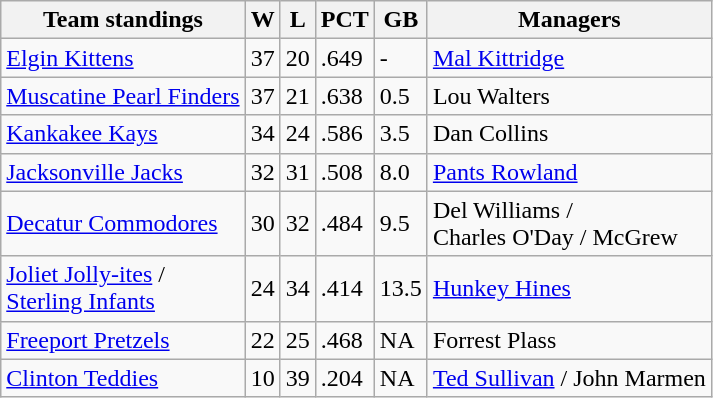<table class="wikitable">
<tr>
<th>Team standings</th>
<th>W</th>
<th>L</th>
<th>PCT</th>
<th>GB</th>
<th>Managers</th>
</tr>
<tr>
<td><a href='#'>Elgin Kittens</a></td>
<td>37</td>
<td>20</td>
<td>.649</td>
<td>-</td>
<td><a href='#'>Mal Kittridge</a></td>
</tr>
<tr>
<td><a href='#'>Muscatine Pearl Finders</a></td>
<td>37</td>
<td>21</td>
<td>.638</td>
<td>0.5</td>
<td>Lou Walters</td>
</tr>
<tr>
<td><a href='#'>Kankakee Kays</a></td>
<td>34</td>
<td>24</td>
<td>.586</td>
<td>3.5</td>
<td>Dan Collins</td>
</tr>
<tr>
<td><a href='#'>Jacksonville Jacks</a></td>
<td>32</td>
<td>31</td>
<td>.508</td>
<td>8.0</td>
<td><a href='#'>Pants Rowland</a></td>
</tr>
<tr>
<td><a href='#'>Decatur Commodores</a></td>
<td>30</td>
<td>32</td>
<td>.484</td>
<td>9.5</td>
<td>Del Williams /<br>Charles O'Day / McGrew</td>
</tr>
<tr>
<td><a href='#'>Joliet Jolly-ites</a> /<br> <a href='#'>Sterling Infants</a></td>
<td>24</td>
<td>34</td>
<td>.414</td>
<td>13.5</td>
<td><a href='#'>Hunkey Hines</a></td>
</tr>
<tr>
<td><a href='#'>Freeport Pretzels</a></td>
<td>22</td>
<td>25</td>
<td>.468</td>
<td>NA</td>
<td>Forrest Plass</td>
</tr>
<tr>
<td><a href='#'>Clinton Teddies</a></td>
<td>10</td>
<td>39</td>
<td>.204</td>
<td>NA</td>
<td><a href='#'>Ted Sullivan</a> / John Marmen</td>
</tr>
</table>
